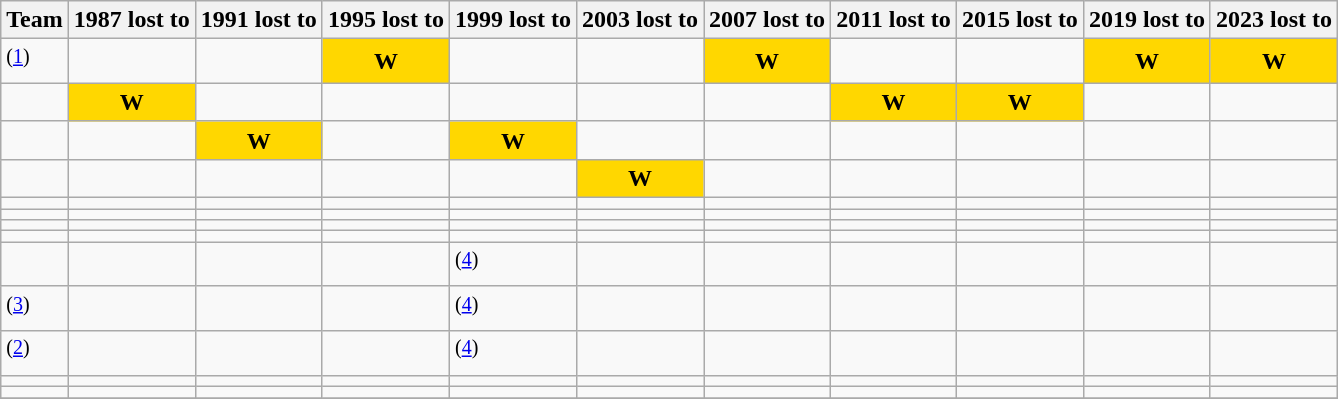<table class="wikitable" style="text-align:left">
<tr>
<th>Team</th>
<th>1987 lost to</th>
<th>1991 lost to</th>
<th>1995 lost to</th>
<th>1999 lost to</th>
<th>2003 lost to</th>
<th>2007 lost to</th>
<th>2011 lost to</th>
<th>2015 lost to</th>
<th>2019 lost to</th>
<th>2023 lost to</th>
</tr>
<tr>
<td align=left><sup>(<a href='#'>1</a>)</sup></td>
<td></td>
<td></td>
<td style="background:gold;" align=center><strong>W</strong></td>
<td></td>
<td></td>
<td style="background:gold;" align=center><strong>W</strong></td>
<td></td>
<td></td>
<td style="background:gold;" align=center><strong>W</strong></td>
<td style="background:gold;" align=center><strong>W</strong></td>
</tr>
<tr>
<td align=left></td>
<td style="background:gold;" align=center><strong>W</strong></td>
<td></td>
<td></td>
<td></td>
<td></td>
<td></td>
<td style="background:gold;" align=center><strong>W</strong></td>
<td style="background:gold;" align=center><strong>W</strong></td>
<td></td>
<td></td>
</tr>
<tr>
<td align=left></td>
<td></td>
<td style="background:gold;" align=center><strong>W</strong></td>
<td></td>
<td style="background:gold;" align=center><strong>W</strong></td>
<td></td>
<td></td>
<td></td>
<td></td>
<td></td>
<td></td>
</tr>
<tr>
<td align=left></td>
<td></td>
<td></td>
<td></td>
<td></td>
<td style="background:gold;" align=center><strong>W</strong></td>
<td></td>
<td></td>
<td></td>
<td></td>
<td></td>
</tr>
<tr>
<td align=left></td>
<td></td>
<td></td>
<td></td>
<td></td>
<td></td>
<td></td>
<td></td>
<td></td>
<td></td>
<td></td>
</tr>
<tr>
<td align=left></td>
<td></td>
<td></td>
<td></td>
<td></td>
<td></td>
<td></td>
<td></td>
<td></td>
<td></td>
<td></td>
</tr>
<tr>
<td align=left></td>
<td></td>
<td></td>
<td></td>
<td></td>
<td></td>
<td></td>
<td></td>
<td></td>
<td></td>
<td></td>
</tr>
<tr>
<td align=left></td>
<td></td>
<td></td>
<td></td>
<td></td>
<td></td>
<td></td>
<td></td>
<td></td>
<td></td>
<td></td>
</tr>
<tr>
<td align=left></td>
<td></td>
<td></td>
<td></td>
<td><sup>(<a href='#'>4</a>)</sup></td>
<td></td>
<td></td>
<td></td>
<td></td>
<td></td>
<td></td>
</tr>
<tr>
<td align=left><sup>(<a href='#'>3</a>)</sup></td>
<td></td>
<td></td>
<td></td>
<td><sup>(<a href='#'>4</a>)</sup></td>
<td></td>
<td></td>
<td></td>
<td></td>
<td></td>
<td></td>
</tr>
<tr>
<td align=left><sup>(<a href='#'>2</a>)</sup></td>
<td></td>
<td></td>
<td></td>
<td><sup>(<a href='#'>4</a>)</sup></td>
<td></td>
<td></td>
<td></td>
<td></td>
<td></td>
<td></td>
</tr>
<tr>
<td align=left></td>
<td></td>
<td></td>
<td></td>
<td></td>
<td></td>
<td></td>
<td></td>
<td></td>
<td></td>
<td></td>
</tr>
<tr>
<td></td>
<td></td>
<td></td>
<td></td>
<td></td>
<td></td>
<td></td>
<td></td>
<td></td>
<td></td>
<td></td>
</tr>
<tr>
</tr>
</table>
